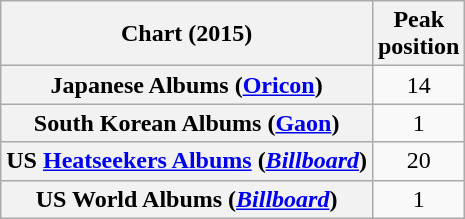<table class="wikitable sortable plainrowheaders" style="text-align:center">
<tr>
<th scope="col">Chart (2015)</th>
<th scope="col">Peak<br>position</th>
</tr>
<tr>
<th scope="row">Japanese Albums (<a href='#'>Oricon</a>)</th>
<td>14</td>
</tr>
<tr>
<th scope="row">South Korean Albums (<a href='#'>Gaon</a>)</th>
<td>1</td>
</tr>
<tr>
<th scope="row">US <a href='#'>Heatseekers Albums</a> (<em><a href='#'>Billboard</a></em>)</th>
<td>20</td>
</tr>
<tr>
<th scope="row">US World Albums (<em><a href='#'>Billboard</a></em>)</th>
<td>1</td>
</tr>
</table>
